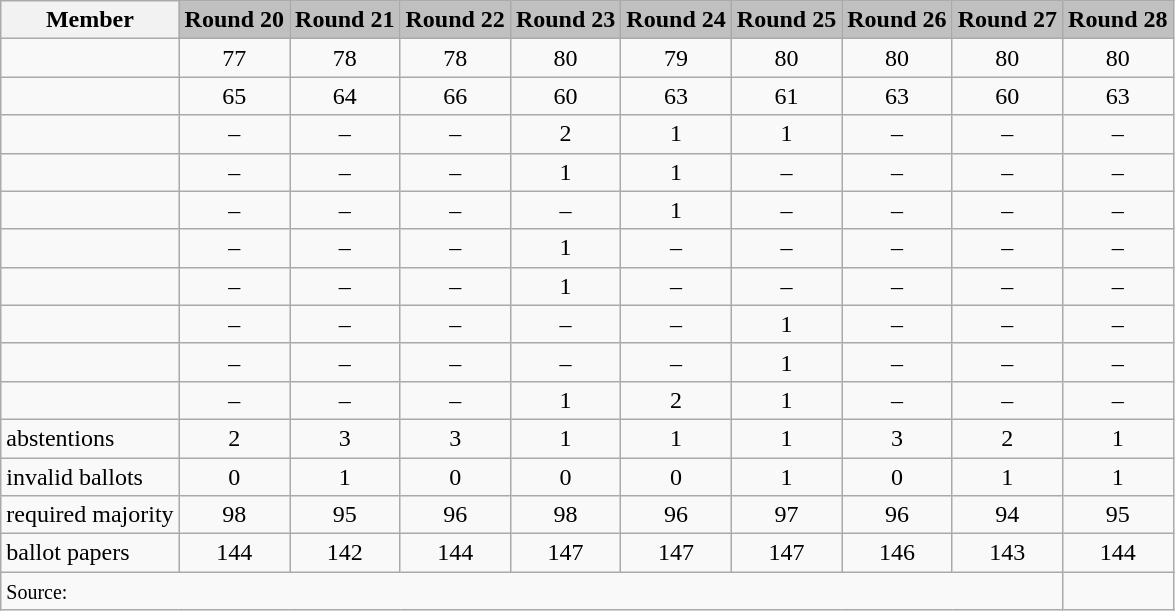<table class="wikitable collapsible collapsed">
<tr>
<th>Member</th>
<td style="background:silver;"><strong>Round 20</strong></td>
<td style="background:silver;"><strong>Round 21</strong></td>
<td style="background:silver;"><strong>Round 22</strong></td>
<td style="background:silver;"><strong>Round 23</strong></td>
<td style="background:silver;"><strong>Round 24</strong></td>
<td style="background:silver;"><strong>Round 25</strong></td>
<td style="background:silver;"><strong>Round 26</strong></td>
<td style="background:silver;"><strong>Round 27</strong></td>
<td style="background:silver;"><strong>Round 28</strong></td>
</tr>
<tr>
<td></td>
<td style="text-align:center;">77</td>
<td style="text-align:center;">78</td>
<td style="text-align:center;">78</td>
<td style="text-align:center;">80</td>
<td style="text-align:center;">79</td>
<td style="text-align:center;">80</td>
<td style="text-align:center;">80</td>
<td style="text-align:center;">80</td>
<td style="text-align:center;">80</td>
</tr>
<tr>
<td></td>
<td style="text-align:center;">65</td>
<td style="text-align:center;">64</td>
<td style="text-align:center;">66</td>
<td style="text-align:center;">60</td>
<td style="text-align:center;">63</td>
<td style="text-align:center;">61</td>
<td style="text-align:center;">63</td>
<td style="text-align:center;">60</td>
<td style="text-align:center;">63</td>
</tr>
<tr>
<td></td>
<td style="text-align:center;">–</td>
<td style="text-align:center;">–</td>
<td style="text-align:center;">–</td>
<td style="text-align:center;">2</td>
<td style="text-align:center;">1</td>
<td style="text-align:center;">1</td>
<td style="text-align:center;">–</td>
<td style="text-align:center;">–</td>
<td style="text-align:center;">–</td>
</tr>
<tr>
<td></td>
<td style="text-align:center;">–</td>
<td style="text-align:center;">–</td>
<td style="text-align:center;">–</td>
<td style="text-align:center;">1</td>
<td style="text-align:center;">1</td>
<td style="text-align:center;">–</td>
<td style="text-align:center;">–</td>
<td style="text-align:center;">–</td>
<td style="text-align:center;">–</td>
</tr>
<tr>
<td></td>
<td style="text-align:center;">–</td>
<td style="text-align:center;">–</td>
<td style="text-align:center;">–</td>
<td style="text-align:center;">–</td>
<td style="text-align:center;">1</td>
<td style="text-align:center;">–</td>
<td style="text-align:center;">–</td>
<td style="text-align:center;">–</td>
<td style="text-align:center;">–</td>
</tr>
<tr>
<td></td>
<td style="text-align:center;">–</td>
<td style="text-align:center;">–</td>
<td style="text-align:center;">–</td>
<td style="text-align:center;">1</td>
<td style="text-align:center;">–</td>
<td style="text-align:center;">–</td>
<td style="text-align:center;">–</td>
<td style="text-align:center;">–</td>
<td style="text-align:center;">–</td>
</tr>
<tr>
<td></td>
<td style="text-align:center;">–</td>
<td style="text-align:center;">–</td>
<td style="text-align:center;">–</td>
<td style="text-align:center;">1</td>
<td style="text-align:center;">–</td>
<td style="text-align:center;">–</td>
<td style="text-align:center;">–</td>
<td style="text-align:center;">–</td>
<td style="text-align:center;">–</td>
</tr>
<tr>
<td></td>
<td style="text-align:center;">–</td>
<td style="text-align:center;">–</td>
<td style="text-align:center;">–</td>
<td style="text-align:center;">–</td>
<td style="text-align:center;">–</td>
<td style="text-align:center;">1</td>
<td style="text-align:center;">–</td>
<td style="text-align:center;">–</td>
<td style="text-align:center;">–</td>
</tr>
<tr>
<td></td>
<td style="text-align:center;">–</td>
<td style="text-align:center;">–</td>
<td style="text-align:center;">–</td>
<td style="text-align:center;">–</td>
<td style="text-align:center;">–</td>
<td style="text-align:center;">1</td>
<td style="text-align:center;">–</td>
<td style="text-align:center;">–</td>
<td style="text-align:center;">–</td>
</tr>
<tr>
<td></td>
<td style="text-align:center;">–</td>
<td style="text-align:center;">–</td>
<td style="text-align:center;">–</td>
<td style="text-align:center;">1</td>
<td style="text-align:center;">2</td>
<td style="text-align:center;">1</td>
<td style="text-align:center;">–</td>
<td style="text-align:center;">–</td>
<td style="text-align:center;">–</td>
</tr>
<tr>
<td>abstentions</td>
<td style="text-align:center;">2</td>
<td style="text-align:center;">3</td>
<td style="text-align:center;">3</td>
<td style="text-align:center;">1</td>
<td style="text-align:center;">1</td>
<td style="text-align:center;">1</td>
<td style="text-align:center;">3</td>
<td style="text-align:center;">2</td>
<td style="text-align:center;">1</td>
</tr>
<tr>
<td>invalid ballots</td>
<td style="text-align:center;">0</td>
<td style="text-align:center;">1</td>
<td style="text-align:center;">0</td>
<td style="text-align:center;">0</td>
<td style="text-align:center;">0</td>
<td style="text-align:center;">1</td>
<td style="text-align:center;">0</td>
<td style="text-align:center;">1</td>
<td style="text-align:center;">1</td>
</tr>
<tr>
<td>required majority</td>
<td style="text-align:center;">98</td>
<td style="text-align:center;">95</td>
<td style="text-align:center;">96</td>
<td style="text-align:center;">98</td>
<td style="text-align:center;">96</td>
<td style="text-align:center;">97</td>
<td style="text-align:center;">96</td>
<td style="text-align:center;">94</td>
<td style="text-align:center;">95</td>
</tr>
<tr>
<td>ballot papers</td>
<td style="text-align:center;">144</td>
<td style="text-align:center;">142</td>
<td style="text-align:center;">144</td>
<td style="text-align:center;">147</td>
<td style="text-align:center;">147</td>
<td style="text-align:center;">147</td>
<td style="text-align:center;">146</td>
<td style="text-align:center;">143</td>
<td style="text-align:center;">144</td>
</tr>
<tr>
<td colspan=9><small>Source:</small></td>
</tr>
</table>
